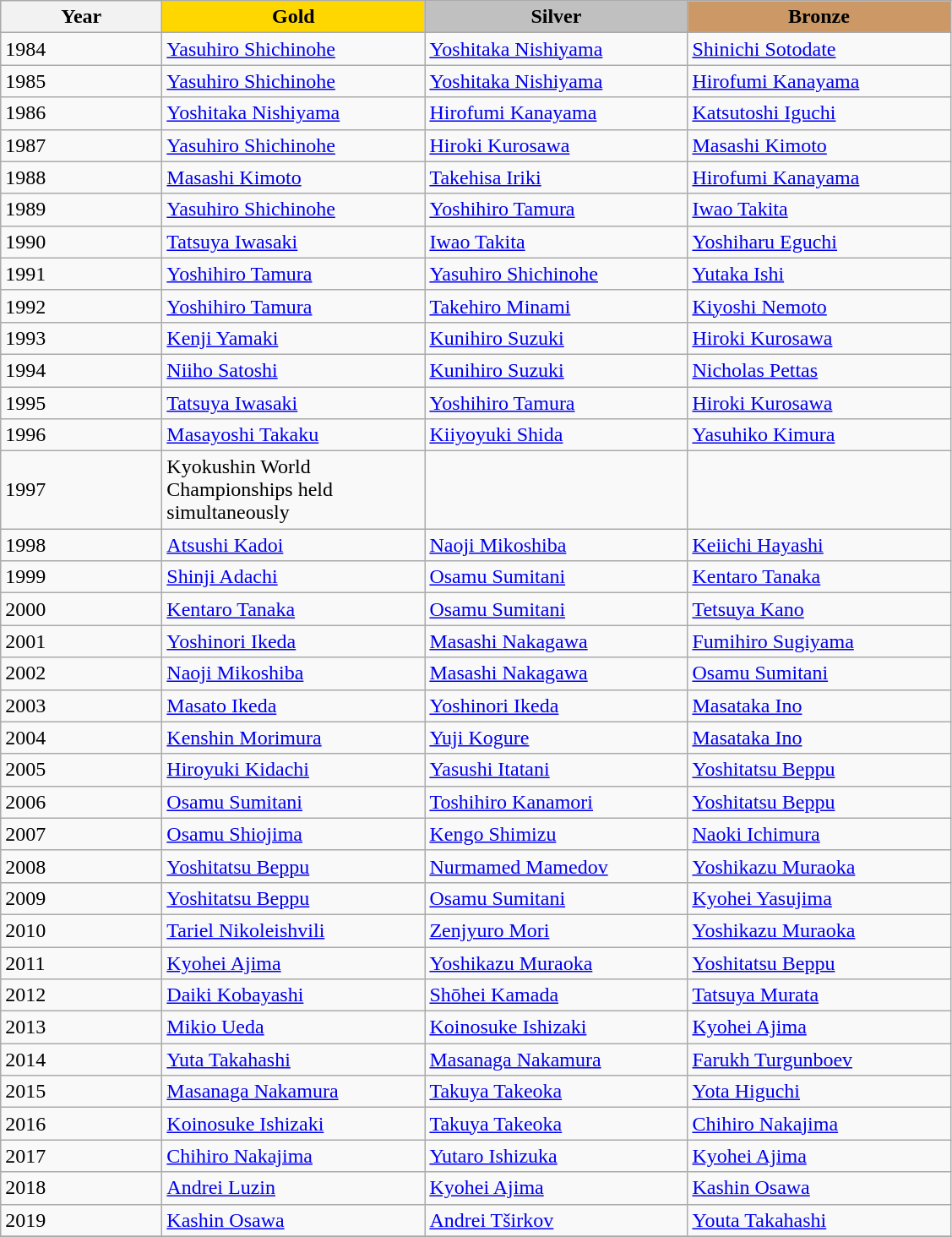<table class="wikitable">
<tr align=center>
<th width="120">Year</th>
<td width="200" bgcolor="gold"><strong>Gold</strong></td>
<td width="200" bgcolor="silver"><strong>Silver</strong></td>
<td width="200" bgcolor="CC9966"><strong>Bronze</strong></td>
</tr>
<tr>
<td>1984</td>
<td> <a href='#'>Yasuhiro Shichinohe</a></td>
<td> <a href='#'>Yoshitaka Nishiyama</a></td>
<td> <a href='#'>Shinichi Sotodate</a></td>
</tr>
<tr>
<td>1985</td>
<td> <a href='#'>Yasuhiro Shichinohe</a></td>
<td> <a href='#'>Yoshitaka Nishiyama</a></td>
<td> <a href='#'>Hirofumi Kanayama</a></td>
</tr>
<tr>
<td>1986</td>
<td> <a href='#'>Yoshitaka Nishiyama</a></td>
<td> <a href='#'>Hirofumi Kanayama</a></td>
<td> <a href='#'>Katsutoshi Iguchi</a></td>
</tr>
<tr>
<td>1987</td>
<td> <a href='#'>Yasuhiro Shichinohe</a></td>
<td> <a href='#'>Hiroki Kurosawa</a></td>
<td> <a href='#'>Masashi Kimoto</a></td>
</tr>
<tr>
<td>1988</td>
<td> <a href='#'>Masashi Kimoto</a></td>
<td> <a href='#'>Takehisa Iriki</a></td>
<td> <a href='#'>Hirofumi Kanayama</a></td>
</tr>
<tr>
<td>1989</td>
<td> <a href='#'>Yasuhiro Shichinohe</a></td>
<td> <a href='#'>Yoshihiro Tamura</a></td>
<td> <a href='#'>Iwao Takita</a></td>
</tr>
<tr>
<td>1990</td>
<td> <a href='#'>Tatsuya Iwasaki</a></td>
<td> <a href='#'>Iwao Takita</a></td>
<td> <a href='#'>Yoshiharu Eguchi</a></td>
</tr>
<tr>
<td>1991</td>
<td> <a href='#'>Yoshihiro Tamura</a></td>
<td> <a href='#'>Yasuhiro Shichinohe</a></td>
<td> <a href='#'>Yutaka Ishi</a></td>
</tr>
<tr>
<td>1992</td>
<td> <a href='#'>Yoshihiro Tamura</a></td>
<td> <a href='#'>Takehiro Minami</a></td>
<td> <a href='#'>Kiyoshi Nemoto</a></td>
</tr>
<tr>
<td>1993</td>
<td> <a href='#'>Kenji Yamaki</a></td>
<td> <a href='#'>Kunihiro Suzuki</a></td>
<td> <a href='#'>Hiroki Kurosawa</a></td>
</tr>
<tr>
<td>1994</td>
<td> <a href='#'>Niiho Satoshi</a></td>
<td> <a href='#'>Kunihiro Suzuki</a></td>
<td> <a href='#'>Nicholas Pettas</a></td>
</tr>
<tr>
<td>1995</td>
<td> <a href='#'>Tatsuya Iwasaki</a></td>
<td> <a href='#'>Yoshihiro Tamura</a></td>
<td> <a href='#'>Hiroki Kurosawa</a></td>
</tr>
<tr>
<td>1996</td>
<td> <a href='#'>Masayoshi Takaku</a></td>
<td> <a href='#'>Kiiyoyuki Shida</a></td>
<td> <a href='#'>Yasuhiko Kimura</a></td>
</tr>
<tr>
<td>1997</td>
<td>Kyokushin World Championships held simultaneously</td>
<td></td>
</tr>
<tr>
<td>1998</td>
<td> <a href='#'>Atsushi Kadoi</a></td>
<td> <a href='#'>Naoji Mikoshiba</a></td>
<td> <a href='#'>Keiichi Hayashi</a></td>
</tr>
<tr>
<td>1999</td>
<td> <a href='#'>Shinji Adachi</a></td>
<td> <a href='#'>Osamu Sumitani</a></td>
<td> <a href='#'>Kentaro Tanaka</a></td>
</tr>
<tr>
<td>2000</td>
<td> <a href='#'>Kentaro Tanaka</a></td>
<td> <a href='#'>Osamu Sumitani</a></td>
<td> <a href='#'>Tetsuya Kano</a></td>
</tr>
<tr>
<td>2001</td>
<td> <a href='#'>Yoshinori Ikeda</a></td>
<td> <a href='#'>Masashi Nakagawa</a></td>
<td> <a href='#'>Fumihiro Sugiyama</a></td>
</tr>
<tr>
<td>2002</td>
<td> <a href='#'>Naoji Mikoshiba</a></td>
<td> <a href='#'>Masashi Nakagawa</a></td>
<td> <a href='#'>Osamu Sumitani</a></td>
</tr>
<tr>
<td>2003</td>
<td> <a href='#'>Masato Ikeda</a></td>
<td> <a href='#'>Yoshinori Ikeda</a></td>
<td> <a href='#'>Masataka Ino</a></td>
</tr>
<tr>
<td>2004</td>
<td> <a href='#'>Kenshin Morimura</a></td>
<td> <a href='#'>Yuji Kogure</a></td>
<td> <a href='#'>Masataka Ino</a></td>
</tr>
<tr>
<td>2005</td>
<td> <a href='#'>Hiroyuki Kidachi</a></td>
<td> <a href='#'>Yasushi Itatani</a></td>
<td> <a href='#'>Yoshitatsu Beppu</a></td>
</tr>
<tr>
<td>2006</td>
<td> <a href='#'>Osamu Sumitani</a></td>
<td> <a href='#'>Toshihiro Kanamori</a></td>
<td> <a href='#'>Yoshitatsu Beppu</a></td>
</tr>
<tr>
<td>2007</td>
<td> <a href='#'>Osamu Shiojima</a></td>
<td> <a href='#'>Kengo Shimizu</a></td>
<td> <a href='#'>Naoki Ichimura</a></td>
</tr>
<tr>
<td>2008</td>
<td> <a href='#'>Yoshitatsu Beppu</a></td>
<td> <a href='#'>Nurmamed Mamedov</a></td>
<td> <a href='#'>Yoshikazu Muraoka</a></td>
</tr>
<tr>
<td>2009</td>
<td> <a href='#'>Yoshitatsu Beppu</a></td>
<td> <a href='#'>Osamu Sumitani</a></td>
<td> <a href='#'>Kyohei Yasujima</a></td>
</tr>
<tr>
<td>2010</td>
<td> <a href='#'>Tariel Nikoleishvili</a></td>
<td> <a href='#'>Zenjyuro Mori</a></td>
<td> <a href='#'>Yoshikazu Muraoka</a></td>
</tr>
<tr>
<td>2011</td>
<td> <a href='#'>Kyohei Ajima</a></td>
<td> <a href='#'>Yoshikazu Muraoka</a></td>
<td> <a href='#'>Yoshitatsu Beppu</a></td>
</tr>
<tr>
<td>2012</td>
<td> <a href='#'>Daiki Kobayashi</a></td>
<td> <a href='#'>Shōhei Kamada</a></td>
<td> <a href='#'>Tatsuya Murata</a></td>
</tr>
<tr>
<td>2013</td>
<td> <a href='#'>Mikio Ueda</a></td>
<td> <a href='#'>Koinosuke Ishizaki</a></td>
<td> <a href='#'>Kyohei Ajima</a></td>
</tr>
<tr>
<td>2014</td>
<td> <a href='#'>Yuta Takahashi</a></td>
<td> <a href='#'>Masanaga Nakamura</a></td>
<td> <a href='#'>Farukh Turgunboev</a></td>
</tr>
<tr>
<td>2015</td>
<td> <a href='#'>Masanaga Nakamura</a></td>
<td> <a href='#'>Takuya Takeoka</a></td>
<td> <a href='#'>Yota Higuchi</a></td>
</tr>
<tr>
<td>2016</td>
<td> <a href='#'>Koinosuke Ishizaki</a></td>
<td> <a href='#'>Takuya Takeoka</a></td>
<td> <a href='#'>Chihiro Nakajima</a></td>
</tr>
<tr>
<td>2017</td>
<td> <a href='#'>Chihiro Nakajima</a></td>
<td> <a href='#'>Yutaro Ishizuka</a></td>
<td> <a href='#'>Kyohei Ajima</a></td>
</tr>
<tr>
<td>2018</td>
<td> <a href='#'>Andrei Luzin</a></td>
<td> <a href='#'>Kyohei Ajima</a></td>
<td> <a href='#'>Kashin Osawa</a></td>
</tr>
<tr>
<td>2019</td>
<td> <a href='#'>Kashin Osawa</a></td>
<td> <a href='#'>Andrei Tširkov</a></td>
<td> <a href='#'>Youta Takahashi</a></td>
</tr>
<tr>
</tr>
</table>
